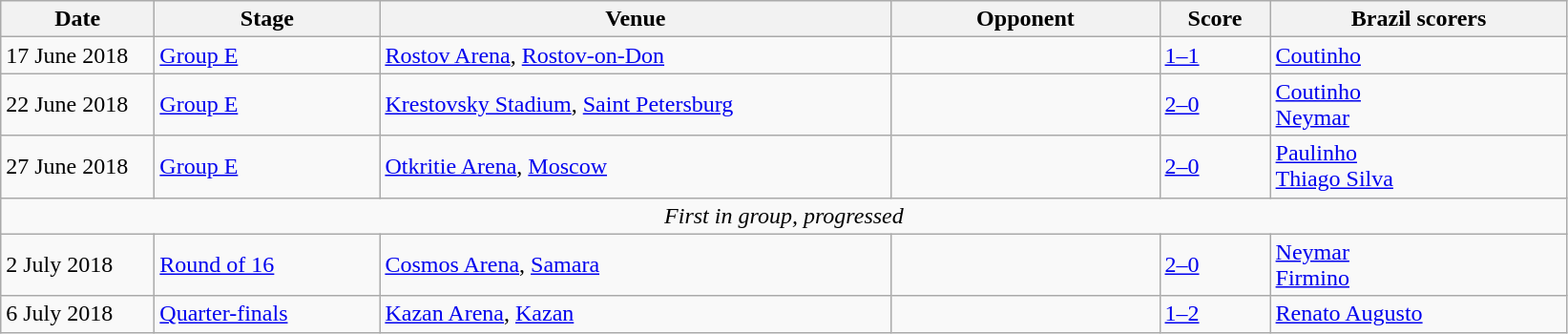<table class="wikitable">
<tr>
<th width=100px>Date</th>
<th width=150px>Stage</th>
<th width=350px>Venue</th>
<th width=180px>Opponent</th>
<th width=70px>Score</th>
<th width=200px>Brazil scorers</th>
</tr>
<tr>
<td>17 June 2018</td>
<td><a href='#'>Group E</a></td>
<td><a href='#'>Rostov Arena</a>, <a href='#'>Rostov-on-Don</a></td>
<td></td>
<td><a href='#'>1–1</a></td>
<td><a href='#'>Coutinho</a> </td>
</tr>
<tr>
<td>22 June 2018</td>
<td><a href='#'>Group E</a></td>
<td><a href='#'>Krestovsky Stadium</a>, <a href='#'>Saint Petersburg</a></td>
<td></td>
<td><a href='#'>2–0</a></td>
<td><a href='#'>Coutinho</a>  <br> <a href='#'>Neymar</a> </td>
</tr>
<tr>
<td>27 June 2018</td>
<td><a href='#'>Group E</a></td>
<td><a href='#'>Otkritie Arena</a>, <a href='#'>Moscow</a></td>
<td></td>
<td><a href='#'>2–0</a></td>
<td><a href='#'>Paulinho</a>  <br> <a href='#'>Thiago Silva</a> </td>
</tr>
<tr>
<td colspan="6" style="text-align:center;"><em>First in group, progressed</em></td>
</tr>
<tr>
<td>2 July 2018</td>
<td><a href='#'>Round of 16</a></td>
<td><a href='#'>Cosmos Arena</a>, <a href='#'>Samara</a></td>
<td></td>
<td><a href='#'>2–0</a></td>
<td><a href='#'>Neymar</a>  <br> <a href='#'>Firmino</a> </td>
</tr>
<tr>
<td>6 July 2018</td>
<td><a href='#'>Quarter-finals</a></td>
<td><a href='#'>Kazan Arena</a>, <a href='#'>Kazan</a></td>
<td></td>
<td><a href='#'>1–2</a></td>
<td><a href='#'>Renato Augusto</a> </td>
</tr>
</table>
